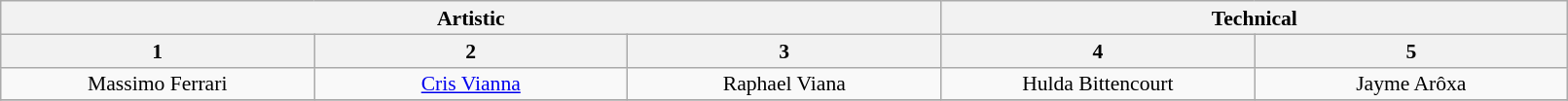<table class="wikitable" style="font-size:90%; line-height:16px; text-align:center" width="85%">
<tr>
<th colspan=3>Artistic</th>
<th colspan=2>Technical</th>
</tr>
<tr>
<th>1</th>
<th>2</th>
<th>3</th>
<th>4</th>
<th>5</th>
</tr>
<tr>
<td width=150>Massimo Ferrari</td>
<td width=150><a href='#'>Cris Vianna</a></td>
<td width=150>Raphael Viana</td>
<td width=150>Hulda Bittencourt</td>
<td width=150>Jayme Arôxa</td>
</tr>
<tr>
</tr>
</table>
